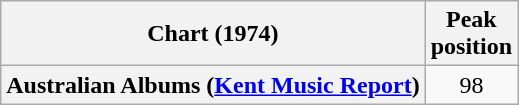<table class="wikitable sortable plainrowheaders" style="text-align:center">
<tr>
<th scope="col">Chart (1974)</th>
<th scope="col">Peak<br>position</th>
</tr>
<tr>
<th scope="row">Australian Albums (<a href='#'>Kent Music Report</a>)</th>
<td>98</td>
</tr>
</table>
